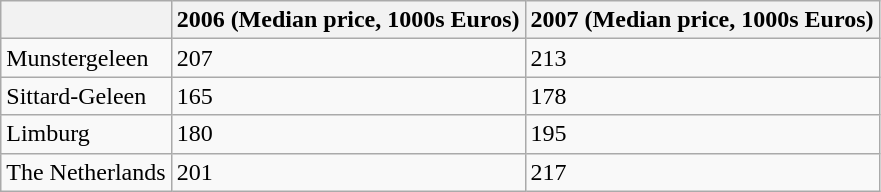<table class="wikitable">
<tr>
<th></th>
<th>2006 (Median price, 1000s Euros)</th>
<th>2007 (Median price, 1000s Euros)</th>
</tr>
<tr>
<td>Munstergeleen</td>
<td>207</td>
<td>213</td>
</tr>
<tr>
<td>Sittard-Geleen</td>
<td>165</td>
<td>178</td>
</tr>
<tr>
<td>Limburg</td>
<td>180</td>
<td>195</td>
</tr>
<tr>
<td>The Netherlands</td>
<td>201</td>
<td>217</td>
</tr>
</table>
